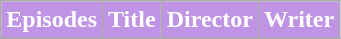<table class="wikitable plainrowheaders">
<tr>
<th scope="col" style="background-color:#BF94E4;color:#FFFFFF;">Episodes</th>
<th scope="col" style="background-color:#BF94E4;color:#FFFFFF;">Title</th>
<th scope="col" style="background-color:#BF94E4;color:#FFFFFF;">Director</th>
<th scope="col" style="background-color:#BF94E4;color:#FFFFFF;">Writer</th>
</tr>
<tr>
</tr>
</table>
